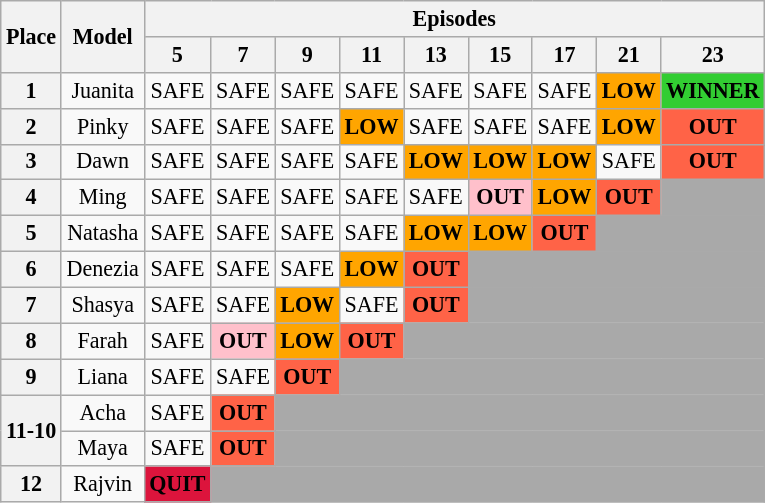<table class="wikitable" style="text-align:center; font-size:92%">
<tr>
<th rowspan="2">Place</th>
<th rowspan="2">Model</th>
<th colspan="10">Episodes</th>
</tr>
<tr>
<th>5</th>
<th>7</th>
<th>9</th>
<th>11</th>
<th>13</th>
<th>15</th>
<th>17</th>
<th>21</th>
<th>23</th>
</tr>
<tr>
<th>1</th>
<td>Juanita</td>
<td>SAFE</td>
<td>SAFE</td>
<td>SAFE</td>
<td>SAFE</td>
<td>SAFE</td>
<td>SAFE</td>
<td>SAFE</td>
<td style="background:orange;"><strong>LOW</strong></td>
<td style="background:limegreen;"><strong>WINNER</strong></td>
</tr>
<tr>
<th>2</th>
<td>Pinky</td>
<td>SAFE</td>
<td>SAFE</td>
<td>SAFE</td>
<td style="background:orange;"><strong>LOW</strong></td>
<td>SAFE</td>
<td>SAFE</td>
<td>SAFE</td>
<td style="background:orange;"><strong>LOW</strong></td>
<td style="background:tomato;"><strong>OUT</strong></td>
</tr>
<tr>
<th>3</th>
<td>Dawn</td>
<td>SAFE</td>
<td>SAFE</td>
<td>SAFE</td>
<td>SAFE</td>
<td style="background:orange;"><strong>LOW</strong></td>
<td style="background:orange;"><strong>LOW</strong></td>
<td style="background:orange;"><strong>LOW</strong></td>
<td>SAFE</td>
<td style="background:tomato;"><strong>OUT</strong></td>
</tr>
<tr>
<th>4</th>
<td>Ming</td>
<td>SAFE</td>
<td>SAFE</td>
<td>SAFE</td>
<td>SAFE</td>
<td>SAFE</td>
<td style="background:pink;"><strong>OUT</strong></td>
<td style="background:orange;"><strong>LOW</strong></td>
<td style="background:tomato;"><strong>OUT</strong></td>
<td style="background:darkgrey;" colspan="12"></td>
</tr>
<tr>
<th>5</th>
<td>Natasha</td>
<td>SAFE</td>
<td>SAFE</td>
<td>SAFE</td>
<td>SAFE</td>
<td style="background:orange;"><strong>LOW</strong></td>
<td style="background:orange;"><strong>LOW</strong></td>
<td style="background:tomato;"><strong>OUT</strong></td>
<td style="background:darkgrey;" colspan="12"></td>
</tr>
<tr>
<th>6</th>
<td>Denezia</td>
<td>SAFE</td>
<td>SAFE</td>
<td>SAFE</td>
<td style="background:orange;"><strong>LOW</strong></td>
<td style="background:tomato;"><strong>OUT</strong></td>
<td style="background:darkgrey;" colspan="12"></td>
</tr>
<tr>
<th>7</th>
<td>Shasya</td>
<td>SAFE</td>
<td>SAFE</td>
<td style="background:orange;"><strong>LOW</strong></td>
<td>SAFE</td>
<td style="background:tomato;"><strong>OUT</strong></td>
<td style="background:darkgrey;" colspan="12"></td>
</tr>
<tr>
<th>8</th>
<td>Farah</td>
<td>SAFE</td>
<td style="background:pink;"><strong>OUT</strong></td>
<td style="background:orange;"><strong>LOW</strong></td>
<td style="background:tomato;"><strong>OUT</strong></td>
<td style="background:darkgrey;" colspan="12"></td>
</tr>
<tr>
<th>9</th>
<td>Liana</td>
<td>SAFE</td>
<td>SAFE</td>
<td style="background:tomato;"><strong>OUT</strong></td>
<td style="background:darkgrey;" colspan="12"></td>
</tr>
<tr>
<th rowspan=2>11-10</th>
<td>Acha</td>
<td>SAFE</td>
<td style="background:tomato;"><strong>OUT</strong></td>
<td style="background:darkgrey;" colspan="12"></td>
</tr>
<tr>
<td>Maya</td>
<td>SAFE</td>
<td style="background:tomato;"><strong>OUT</strong></td>
<td style="background:darkgrey;" colspan="12"></td>
</tr>
<tr>
<th>12</th>
<td>Rajvin</td>
<td style="background:crimson;"><span><strong>QUIT</strong></span></td>
<td style="background:darkgrey;" colspan="12"></td>
</tr>
</table>
